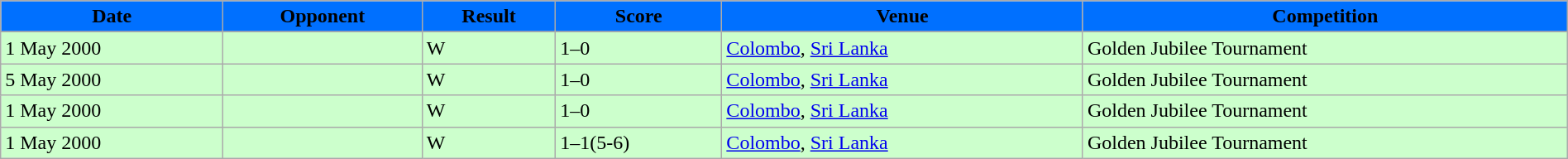<table width=100% class="wikitable">
<tr>
<th style="background:#0070FF;"><span>Date</span></th>
<th style="background:#0070FF;"><span>Opponent</span></th>
<th style="background:#0070FF;"><span>Result</span></th>
<th style="background:#0070FF;"><span>Score</span></th>
<th style="background:#0070FF;"><span>Venue</span></th>
<th style="background:#0070FF;"><span>Competition</span></th>
</tr>
<tr>
</tr>
<tr style="background:#CCFFCC;">
<td>1 May 2000</td>
<td></td>
<td>W</td>
<td>1–0</td>
<td> <a href='#'>Colombo</a>, <a href='#'>Sri Lanka</a></td>
<td>Golden Jubilee Tournament</td>
</tr>
<tr style="background:#CCFFCC;">
<td>5 May 2000</td>
<td></td>
<td>W</td>
<td>1–0</td>
<td> <a href='#'>Colombo</a>, <a href='#'>Sri Lanka</a></td>
<td>Golden Jubilee Tournament</td>
</tr>
<tr style="background:#CCFFCC;">
<td>1 May 2000</td>
<td></td>
<td>W</td>
<td>1–0</td>
<td> <a href='#'>Colombo</a>, <a href='#'>Sri Lanka</a></td>
<td>Golden Jubilee Tournament</td>
</tr>
<tr style="background:#CCFFCC;">
<td>1 May 2000</td>
<td></td>
<td>W</td>
<td>1–1(5-6)</td>
<td> <a href='#'>Colombo</a>, <a href='#'>Sri Lanka</a></td>
<td>Golden Jubilee Tournament</td>
</tr>
</table>
